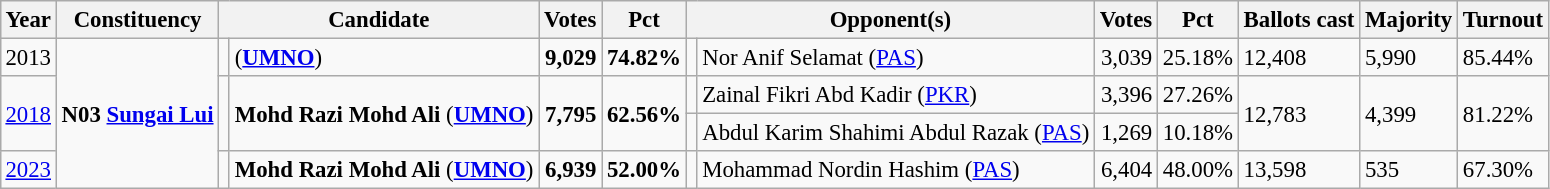<table class="wikitable" style="margin:0.5em ; font-size:95%">
<tr>
<th>Year</th>
<th>Constituency</th>
<th colspan=2>Candidate</th>
<th>Votes</th>
<th>Pct</th>
<th colspan=2>Opponent(s)</th>
<th>Votes</th>
<th>Pct</th>
<th>Ballots cast</th>
<th>Majority</th>
<th>Turnout</th>
</tr>
<tr>
<td>2013</td>
<td rowspan=4><strong>N03 <a href='#'>Sungai Lui</a></strong></td>
<td></td>
<td> (<a href='#'><strong>UMNO</strong></a>)</td>
<td align=right><strong>9,029</strong></td>
<td><strong>74.82%</strong></td>
<td></td>
<td>Nor Anif Selamat (<a href='#'>PAS</a>)</td>
<td align=right>3,039</td>
<td>25.18%</td>
<td>12,408</td>
<td>5,990</td>
<td>85.44%</td>
</tr>
<tr>
<td rowspan=2><a href='#'>2018</a></td>
<td rowspan=2 ></td>
<td rowspan=2><strong>Mohd Razi Mohd Ali</strong> (<a href='#'><strong>UMNO</strong></a>)</td>
<td rowspan=2 align=right><strong>7,795</strong></td>
<td rowspan=2><strong>62.56%</strong></td>
<td></td>
<td>Zainal Fikri Abd Kadir (<a href='#'>PKR</a>)</td>
<td align=right>3,396</td>
<td>27.26%</td>
<td rowspan=2>12,783</td>
<td rowspan=2>4,399</td>
<td rowspan=2>81.22%</td>
</tr>
<tr>
<td></td>
<td>Abdul Karim Shahimi Abdul Razak (<a href='#'>PAS</a>)</td>
<td align=right>1,269</td>
<td>10.18%</td>
</tr>
<tr>
<td><a href='#'>2023</a></td>
<td></td>
<td><strong>Mohd Razi Mohd Ali</strong> (<a href='#'><strong>UMNO</strong></a>)</td>
<td align=right><strong>6,939</strong></td>
<td><strong>52.00%</strong></td>
<td bgcolor=></td>
<td>Mohammad Nordin Hashim (<a href='#'>PAS</a>)</td>
<td align=right>6,404</td>
<td>48.00%</td>
<td>13,598</td>
<td>535</td>
<td>67.30%</td>
</tr>
</table>
